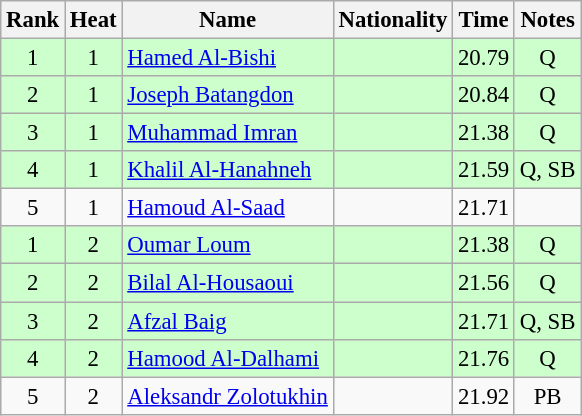<table class="wikitable sortable" style="text-align:center;font-size:95%">
<tr>
<th>Rank</th>
<th>Heat</th>
<th>Name</th>
<th>Nationality</th>
<th>Time</th>
<th>Notes</th>
</tr>
<tr bgcolor=ccffcc>
<td>1</td>
<td>1</td>
<td align=left><a href='#'>Hamed Al-Bishi</a></td>
<td align=left></td>
<td>20.79</td>
<td>Q</td>
</tr>
<tr bgcolor=ccffcc>
<td>2</td>
<td>1</td>
<td align=left><a href='#'>Joseph Batangdon</a></td>
<td align=left></td>
<td>20.84</td>
<td>Q</td>
</tr>
<tr bgcolor=ccffcc>
<td>3</td>
<td>1</td>
<td align=left><a href='#'>Muhammad Imran</a></td>
<td align=left></td>
<td>21.38</td>
<td>Q</td>
</tr>
<tr bgcolor=ccffcc>
<td>4</td>
<td>1</td>
<td align=left><a href='#'>Khalil Al-Hanahneh</a></td>
<td align=left></td>
<td>21.59</td>
<td>Q, SB</td>
</tr>
<tr>
<td>5</td>
<td>1</td>
<td align=left><a href='#'>Hamoud Al-Saad</a></td>
<td align=left></td>
<td>21.71</td>
<td></td>
</tr>
<tr bgcolor=ccffcc>
<td>1</td>
<td>2</td>
<td align=left><a href='#'>Oumar Loum</a></td>
<td align=left></td>
<td>21.38</td>
<td>Q</td>
</tr>
<tr bgcolor=ccffcc>
<td>2</td>
<td>2</td>
<td align=left><a href='#'>Bilal Al-Housaoui</a></td>
<td align=left></td>
<td>21.56</td>
<td>Q</td>
</tr>
<tr bgcolor=ccffcc>
<td>3</td>
<td>2</td>
<td align=left><a href='#'>Afzal Baig</a></td>
<td align=left></td>
<td>21.71</td>
<td>Q, SB</td>
</tr>
<tr bgcolor=ccffcc>
<td>4</td>
<td>2</td>
<td align=left><a href='#'>Hamood Al-Dalhami</a></td>
<td align=left></td>
<td>21.76</td>
<td>Q</td>
</tr>
<tr>
<td>5</td>
<td>2</td>
<td align=left><a href='#'>Aleksandr Zolotukhin</a></td>
<td align=left></td>
<td>21.92</td>
<td>PB</td>
</tr>
</table>
